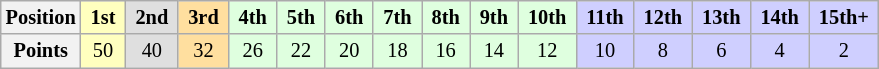<table class="wikitable" style="font-size:85%; text-align:center">
<tr>
<th>Position</th>
<td style="background:#ffffbf;"> <strong>1st</strong> </td>
<td style="background:#dfdfdf;"> <strong>2nd</strong> </td>
<td style="background:#ffdf9f;"> <strong>3rd</strong> </td>
<td style="background:#dfffdf;"> <strong>4th</strong> </td>
<td style="background:#dfffdf;"> <strong>5th</strong> </td>
<td style="background:#dfffdf;"> <strong>6th</strong> </td>
<td style="background:#dfffdf;"> <strong>7th</strong> </td>
<td style="background:#dfffdf;"> <strong>8th</strong> </td>
<td style="background:#dfffdf;"> <strong>9th</strong> </td>
<td style="background:#dfffdf;"> <strong>10th</strong> </td>
<td style="background:#cfcfff;"> <strong>11th</strong> </td>
<td style="background:#cfcfff;"> <strong>12th</strong> </td>
<td style="background:#cfcfff;"> <strong>13th</strong> </td>
<td style="background:#cfcfff;"> <strong>14th</strong> </td>
<td style="background:#cfcfff;"> <strong>15th+</strong> </td>
</tr>
<tr>
<th>Points</th>
<td style="background:#ffffbf;">50</td>
<td style="background:#dfdfdf;">40</td>
<td style="background:#ffdf9f;">32</td>
<td style="background:#dfffdf;">26</td>
<td style="background:#dfffdf;">22</td>
<td style="background:#dfffdf;">20</td>
<td style="background:#dfffdf;">18</td>
<td style="background:#dfffdf;">16</td>
<td style="background:#dfffdf;">14</td>
<td style="background:#dfffdf;">12</td>
<td style="background:#cfcfff;">10</td>
<td style="background:#cfcfff;">8</td>
<td style="background:#cfcfff;">6</td>
<td style="background:#cfcfff;">4</td>
<td style="background:#cfcfff;">2</td>
</tr>
</table>
